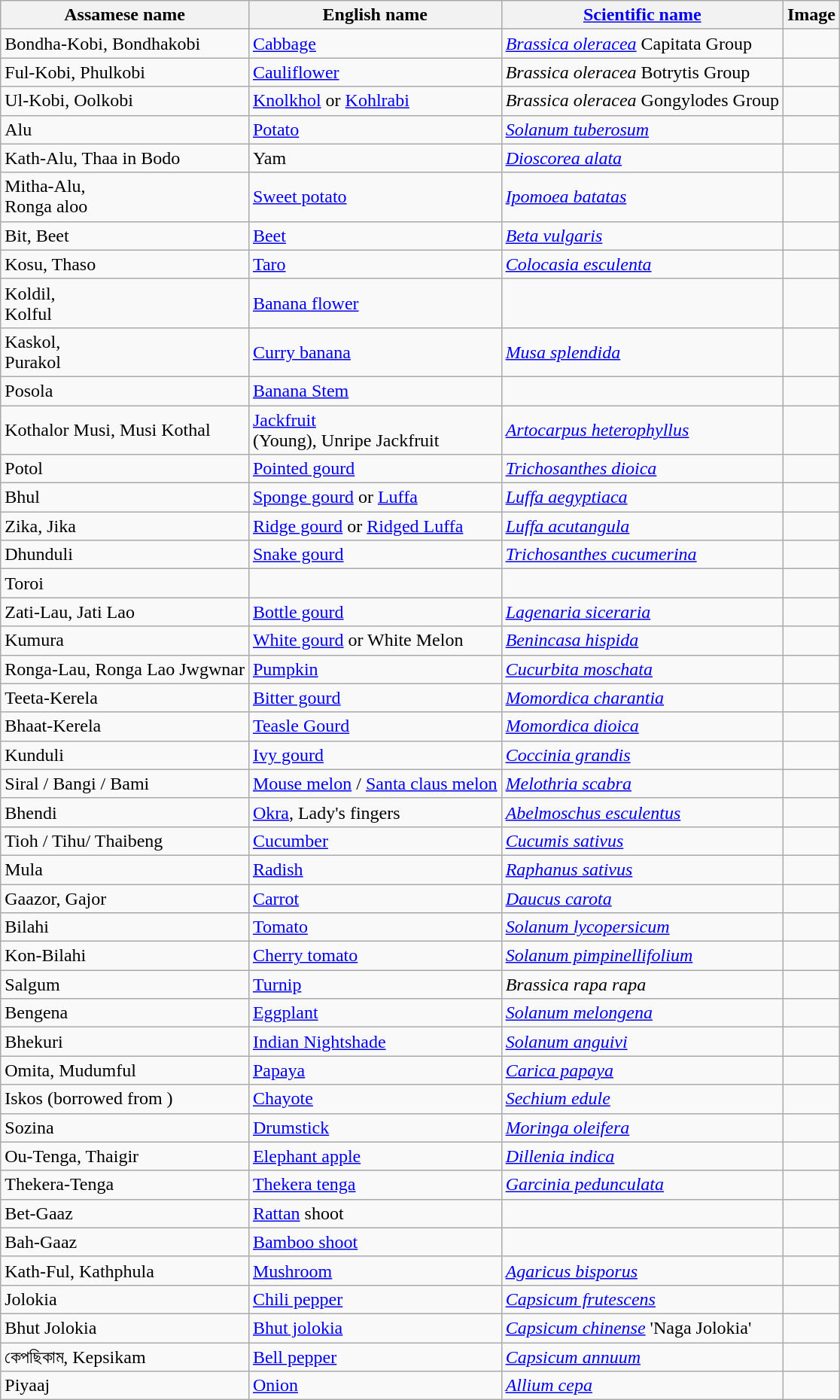<table class="sortable wikitable">
<tr melo>
<th>Assamese name</th>
<th>English name</th>
<th><a href='#'>Scientific name</a></th>
<th>Image</th>
</tr>
<tr>
<td>Bondha-Kobi, Bondhakobi</td>
<td><a href='#'>Cabbage</a></td>
<td><em><a href='#'>Brassica oleracea</a></em> Capitata Group</td>
<td></td>
</tr>
<tr>
<td>Ful-Kobi, Phulkobi</td>
<td><a href='#'>Cauliflower</a></td>
<td><em>Brassica oleracea</em> Botrytis Group</td>
<td></td>
</tr>
<tr>
<td>Ul-Kobi, Oolkobi</td>
<td><a href='#'>Knolkhol</a> or <a href='#'>Kohlrabi</a></td>
<td><em>Brassica oleracea</em> Gongylodes Group</td>
<td></td>
</tr>
<tr>
<td>Alu</td>
<td><a href='#'>Potato</a></td>
<td><em><a href='#'>Solanum tuberosum</a></em></td>
<td></td>
</tr>
<tr>
<td>Kath-Alu, Thaa in Bodo</td>
<td>Yam</td>
<td><em><a href='#'>Dioscorea alata</a></em></td>
<td></td>
</tr>
<tr>
<td>Mitha-Alu,<br> Ronga aloo</td>
<td><a href='#'>Sweet potato</a></td>
<td><em><a href='#'>Ipomoea batatas</a></em></td>
<td></td>
</tr>
<tr>
<td>Bit, Beet</td>
<td><a href='#'>Beet</a></td>
<td><em><a href='#'>Beta vulgaris</a></em></td>
<td></td>
</tr>
<tr>
<td>Kosu, Thaso</td>
<td><a href='#'>Taro</a></td>
<td><em><a href='#'>Colocasia esculenta</a></em></td>
<td></td>
</tr>
<tr>
<td>Koldil,<br> Kolful</td>
<td><a href='#'>Banana flower</a></td>
<td></td>
<td></td>
</tr>
<tr>
<td>Kaskol,<br> Purakol</td>
<td><a href='#'>Curry banana</a></td>
<td><em><a href='#'>Musa splendida</a></em></td>
<td></td>
</tr>
<tr>
<td>Posola</td>
<td><a href='#'>Banana Stem</a></td>
<td></td>
<td></td>
</tr>
<tr>
<td>Kothalor Musi, Musi Kothal</td>
<td><a href='#'>Jackfruit</a><br> (Young), Unripe Jackfruit</td>
<td><em><a href='#'>Artocarpus heterophyllus</a></em></td>
<td></td>
</tr>
<tr>
<td>Potol</td>
<td><a href='#'>Pointed gourd</a></td>
<td><em><a href='#'>Trichosanthes dioica</a></em></td>
<td></td>
</tr>
<tr>
<td>Bhul</td>
<td><a href='#'>Sponge gourd</a> or <a href='#'>Luffa</a></td>
<td><em><a href='#'>Luffa aegyptiaca</a></em></td>
<td></td>
</tr>
<tr>
<td>Zika, Jika</td>
<td><a href='#'>Ridge gourd</a> or <a href='#'>Ridged Luffa</a></td>
<td><em><a href='#'>Luffa acutangula</a></em></td>
<td></td>
</tr>
<tr>
<td>Dhunduli</td>
<td><a href='#'>Snake gourd</a></td>
<td><em><a href='#'>Trichosanthes cucumerina</a></em></td>
<td></td>
</tr>
<tr>
<td>Toroi</td>
<td></td>
<td></td>
<td></td>
</tr>
<tr>
<td>Zati-Lau, Jati Lao</td>
<td><a href='#'>Bottle gourd</a></td>
<td><em><a href='#'>Lagenaria siceraria</a></em></td>
<td></td>
</tr>
<tr>
<td>Kumura</td>
<td><a href='#'>White gourd</a> or White Melon</td>
<td><em><a href='#'>Benincasa hispida</a></em></td>
<td></td>
</tr>
<tr>
<td>Ronga-Lau, Ronga Lao Jwgwnar</td>
<td><a href='#'>Pumpkin</a></td>
<td><em><a href='#'>Cucurbita moschata</a></em></td>
<td></td>
</tr>
<tr>
<td>Teeta-Kerela</td>
<td><a href='#'>Bitter gourd</a></td>
<td><em><a href='#'>Momordica charantia</a></em></td>
<td></td>
</tr>
<tr>
<td>Bhaat-Kerela</td>
<td><a href='#'>Teasle Gourd</a></td>
<td><em><a href='#'>Momordica dioica</a></em></td>
<td></td>
</tr>
<tr>
<td>Kunduli</td>
<td><a href='#'>Ivy gourd</a></td>
<td><em><a href='#'>Coccinia grandis</a></em></td>
<td></td>
</tr>
<tr>
<td>Siral / Bangi / Bami</td>
<td><a href='#'>Mouse melon</a> / <a href='#'>Santa claus melon</a></td>
<td><em><a href='#'>Melothria scabra</a></em></td>
<td></td>
</tr>
<tr>
<td>Bhendi</td>
<td><a href='#'>Okra</a>, Lady's fingers</td>
<td><em><a href='#'>Abelmoschus esculentus</a></em></td>
<td></td>
</tr>
<tr>
<td>Tioh / Tihu/ Thaibeng</td>
<td><a href='#'>Cucumber</a></td>
<td><em><a href='#'>Cucumis sativus</a></em></td>
<td></td>
</tr>
<tr>
<td>Mula</td>
<td><a href='#'>Radish</a></td>
<td><em><a href='#'>Raphanus sativus</a></em></td>
<td></td>
</tr>
<tr>
<td>Gaazor, Gajor</td>
<td><a href='#'>Carrot</a></td>
<td><em><a href='#'>Daucus carota</a></em></td>
<td></td>
</tr>
<tr>
<td>Bilahi</td>
<td><a href='#'>Tomato</a></td>
<td><em><a href='#'>Solanum lycopersicum</a></em></td>
<td></td>
</tr>
<tr>
<td>Kon-Bilahi</td>
<td><a href='#'>Cherry tomato</a></td>
<td><em><a href='#'>Solanum pimpinellifolium</a></em></td>
<td></td>
</tr>
<tr>
<td>Salgum</td>
<td><a href='#'>Turnip</a></td>
<td><em>Brassica rapa rapa</em></td>
<td></td>
</tr>
<tr>
<td>Bengena</td>
<td><a href='#'>Eggplant</a></td>
<td><em><a href='#'>Solanum melongena</a></em></td>
<td></td>
</tr>
<tr>
<td>Bhekuri</td>
<td><a href='#'>Indian Nightshade</a></td>
<td><em><a href='#'>Solanum anguivi</a></em></td>
<td></td>
</tr>
<tr>
<td>Omita, Mudumful</td>
<td><a href='#'>Papaya</a></td>
<td><em><a href='#'>Carica papaya</a></em></td>
<td></td>
</tr>
<tr>
<td>Iskos (borrowed from )</td>
<td><a href='#'>Chayote</a></td>
<td><em><a href='#'>Sechium edule</a></em></td>
<td></td>
</tr>
<tr>
<td>Sozina</td>
<td><a href='#'>Drumstick</a></td>
<td><em><a href='#'>Moringa oleifera</a></em></td>
<td></td>
</tr>
<tr>
<td>Ou-Tenga, Thaigir</td>
<td><a href='#'>Elephant apple</a></td>
<td><em><a href='#'>Dillenia indica</a></em></td>
<td></td>
</tr>
<tr>
<td>Thekera-Tenga</td>
<td><a href='#'>Thekera tenga</a></td>
<td><em><a href='#'>Garcinia pedunculata</a></em></td>
<td></td>
</tr>
<tr>
<td>Bet-Gaaz</td>
<td><a href='#'>Rattan</a> shoot</td>
<td></td>
<td></td>
</tr>
<tr>
<td>Bah-Gaaz</td>
<td><a href='#'>Bamboo shoot</a></td>
<td></td>
<td></td>
</tr>
<tr>
<td>Kath-Ful, Kathphula</td>
<td><a href='#'>Mushroom</a></td>
<td><em><a href='#'>Agaricus bisporus</a></em></td>
<td></td>
</tr>
<tr>
<td>Jolokia</td>
<td><a href='#'>Chili pepper</a></td>
<td><em><a href='#'>Capsicum frutescens</a></em></td>
<td></td>
</tr>
<tr>
<td>Bhut Jolokia</td>
<td><a href='#'>Bhut jolokia</a></td>
<td><em><a href='#'>Capsicum chinense</a></em> 'Naga Jolokia'</td>
<td></td>
</tr>
<tr>
<td>কেপছিকাম, Kepsikam</td>
<td><a href='#'>Bell pepper</a></td>
<td><em><a href='#'>Capsicum annuum</a></em></td>
<td></td>
</tr>
<tr>
<td>Piyaaj</td>
<td><a href='#'>Onion</a></td>
<td><em><a href='#'>Allium cepa</a></em></td>
<td></td>
</tr>
</table>
